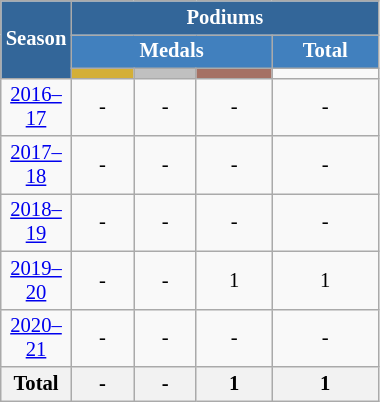<table class="wikitable" style="font-size:86%; text-align:center; border:grey solid 1px; border-collapse:collapse;" width="20%">
<tr style="background-color:#369; color:white;">
<td rowspan="3" colspan="1" width="12%"><strong>Season</strong></td>
<td colspan="10"><strong>Podiums</strong></td>
</tr>
<tr style="background-color:#4180be; color:white;">
<th style="background:#4180be;" width="100" colspan="3">Medals</th>
<th style="background:#4180be;" width="50" colspan="4">Total</th>
</tr>
<tr>
<td align="center" bgcolor="#d4af37"></td>
<td align="center" bgcolor="silver"></td>
<td align="center" bgcolor="#a57164"></td>
<td></td>
</tr>
<tr>
<td><a href='#'>2016–17</a></td>
<td>-</td>
<td>-</td>
<td>-</td>
<td>-</td>
</tr>
<tr>
<td><a href='#'>2017–18</a></td>
<td>-</td>
<td>-</td>
<td>-</td>
<td>-</td>
</tr>
<tr>
<td><a href='#'>2018–19</a></td>
<td>-</td>
<td>-</td>
<td>-</td>
<td>-</td>
</tr>
<tr>
<td><a href='#'>2019–20</a></td>
<td>-</td>
<td>-</td>
<td>1</td>
<td>1</td>
</tr>
<tr>
<td><a href='#'>2020–21</a></td>
<td><em>-</em></td>
<td><em>-</em></td>
<td><em>-</em></td>
<td><em>-</em></td>
</tr>
<tr>
<th>Total</th>
<th>-</th>
<th>-</th>
<th>1</th>
<th>1</th>
</tr>
</table>
